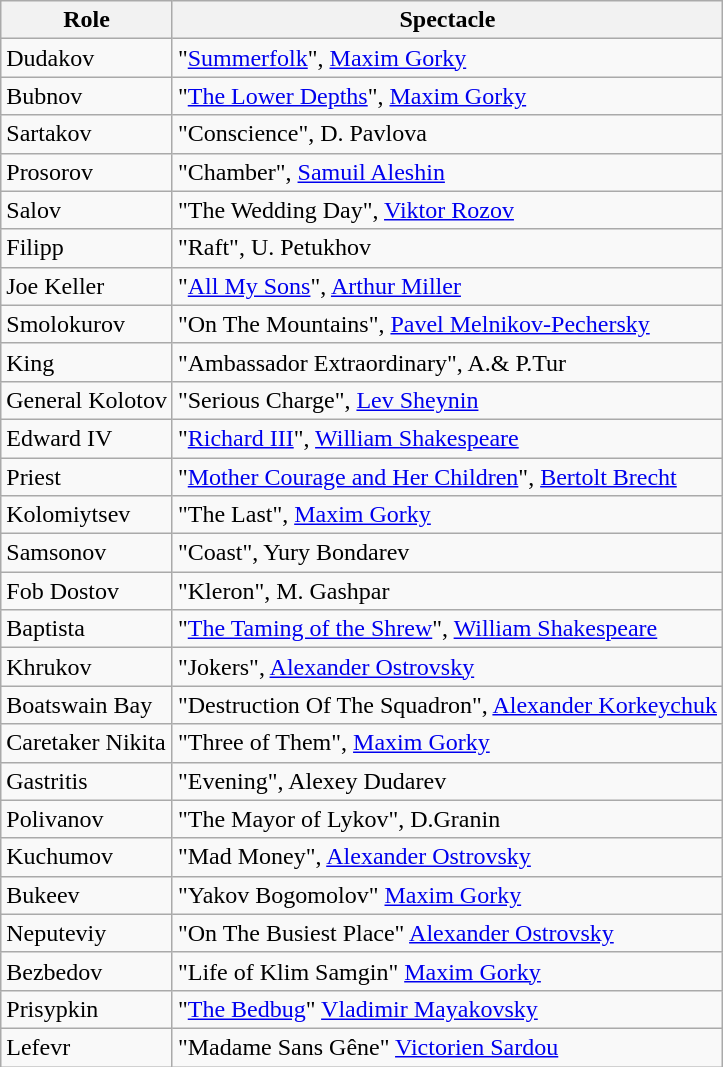<table class="wikitable">
<tr>
<th>Role</th>
<th>Spectacle</th>
</tr>
<tr>
<td>Dudakov</td>
<td>"<a href='#'>Summerfolk</a>", <a href='#'>Maxim Gorky</a></td>
</tr>
<tr>
<td>Bubnov</td>
<td>"<a href='#'>The Lower Depths</a>", <a href='#'>Maxim Gorky</a></td>
</tr>
<tr>
<td>Sartakov</td>
<td>"Сonscience", D. Pavlova</td>
</tr>
<tr>
<td>Prosorov</td>
<td>"Chamber", <a href='#'>Samuil Aleshin</a></td>
</tr>
<tr>
<td>Salov</td>
<td>"The Wedding Day", <a href='#'>Viktor Rozov</a></td>
</tr>
<tr>
<td>Filipp</td>
<td>"Raft", U. Petukhov</td>
</tr>
<tr>
<td>Joe Keller</td>
<td>"<a href='#'>All My Sons</a>", <a href='#'>Arthur Miller</a></td>
</tr>
<tr>
<td>Smolokurov</td>
<td>"On The Mountains", <a href='#'>Pavel Melnikov-Pechersky</a></td>
</tr>
<tr>
<td>King</td>
<td>"Ambassador Extraordinary", A.& P.Tur</td>
</tr>
<tr>
<td>General Kolotov</td>
<td>"Serious Charge", <a href='#'>Lev Sheynin</a></td>
</tr>
<tr>
<td>Edward IV</td>
<td>"<a href='#'>Richard III</a>", <a href='#'>William Shakespeare</a></td>
</tr>
<tr>
<td>Priest</td>
<td>"<a href='#'>Mother Courage and Her Children</a>", <a href='#'>Bertolt Brecht</a></td>
</tr>
<tr>
<td>Kolomiytsev</td>
<td>"The Last", <a href='#'>Maxim Gorky</a></td>
</tr>
<tr>
<td>Samsonov</td>
<td>"Сoast", Yury Bondarev</td>
</tr>
<tr>
<td>Fob Dostov</td>
<td>"Kleron", M. Gashpar</td>
</tr>
<tr>
<td>Baptista</td>
<td>"<a href='#'>The Taming of the Shrew</a>", <a href='#'>William Shakespeare</a></td>
</tr>
<tr>
<td>Khrukov</td>
<td>"Jokers", <a href='#'>Alexander Ostrovsky</a></td>
</tr>
<tr>
<td>Boatswain Bay</td>
<td>"Destruction Of The Squadron", <a href='#'>Alexander Korkeychuk</a></td>
</tr>
<tr>
<td>Caretaker Nikita</td>
<td>"Three of Them", <a href='#'>Maxim Gorky</a></td>
</tr>
<tr>
<td>Gastritis</td>
<td>"Evening", Alexey Dudarev</td>
</tr>
<tr>
<td>Polivanov</td>
<td>"The Mayor of Lykov", D.Granin</td>
</tr>
<tr>
<td>Kuchumov</td>
<td>"Mad Money", <a href='#'>Alexander Ostrovsky</a></td>
</tr>
<tr>
<td>Bukeev</td>
<td>"Yakov Bogomolov" <a href='#'>Maxim Gorky</a></td>
</tr>
<tr>
<td>Neputeviy</td>
<td>"On The Busiest Place" <a href='#'>Alexander Ostrovsky</a></td>
</tr>
<tr>
<td>Bezbedov</td>
<td>"Life of Klim Samgin" <a href='#'>Maxim Gorky</a></td>
</tr>
<tr>
<td>Prisypkin</td>
<td>"<a href='#'>The Bedbug</a>" <a href='#'>Vladimir Mayakovsky</a></td>
</tr>
<tr>
<td>Lefevr</td>
<td>"Madame Sans Gêne" <a href='#'>Victorien Sardou</a></td>
</tr>
</table>
